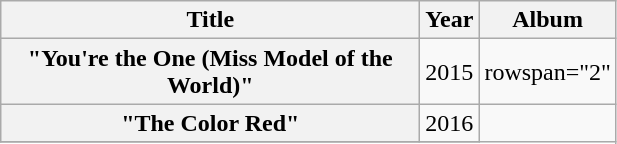<table class="wikitable plainrowheaders" style="text-align:center;">
<tr>
<th scope="col" style="width:17em;">Title</th>
<th scope="col" style="width:1em;">Year</th>
<th scope="col">Album</th>
</tr>
<tr>
<th scope="row">"You're the One (Miss Model of the World)"</th>
<td>2015</td>
<td>rowspan="2" </td>
</tr>
<tr>
<th scope="row">"The Color Red"</th>
<td>2016</td>
</tr>
<tr>
</tr>
</table>
